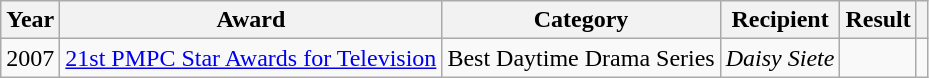<table class="wikitable">
<tr>
<th>Year</th>
<th>Award</th>
<th>Category</th>
<th>Recipient</th>
<th>Result</th>
<th></th>
</tr>
<tr>
<td>2007</td>
<td><a href='#'>21st PMPC Star Awards for Television</a></td>
<td>Best Daytime Drama Series</td>
<td><em>Daisy Siete</em></td>
<td></td>
<td></td>
</tr>
</table>
